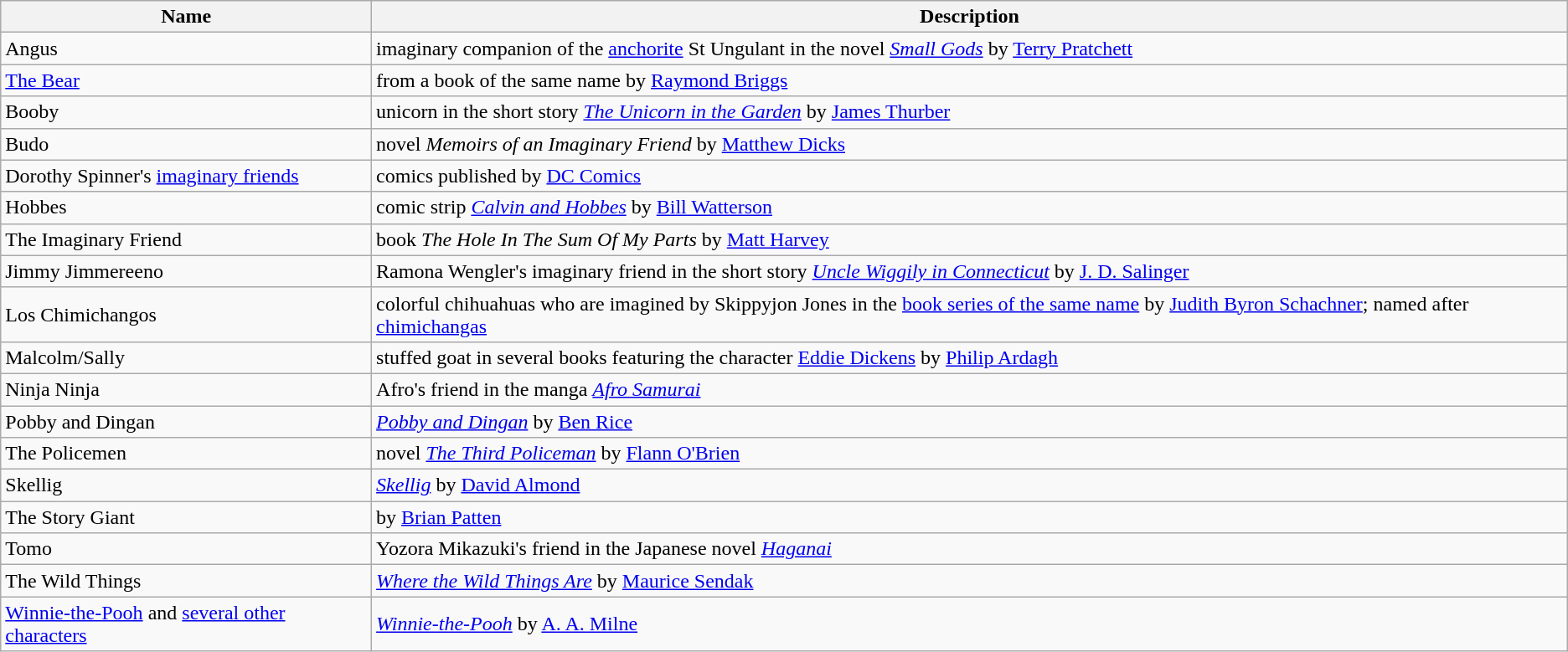<table class="wikitable sortable">
<tr>
<th>Name</th>
<th>Description</th>
</tr>
<tr>
<td>Angus</td>
<td>imaginary companion of the <a href='#'>anchorite</a> St Ungulant in the novel <em><a href='#'>Small Gods</a></em> by <a href='#'>Terry Pratchett</a></td>
</tr>
<tr>
<td><a href='#'>The Bear</a></td>
<td>from a book of the same name by <a href='#'>Raymond Briggs</a></td>
</tr>
<tr>
<td>Booby</td>
<td>unicorn in the short story <em><a href='#'>The Unicorn in the Garden</a></em> by <a href='#'>James Thurber</a></td>
</tr>
<tr>
<td>Budo</td>
<td>novel <em>Memoirs of an Imaginary Friend</em> by <a href='#'>Matthew Dicks</a></td>
</tr>
<tr>
<td>Dorothy Spinner's <a href='#'>imaginary friends</a></td>
<td>comics published by <a href='#'>DC Comics</a></td>
</tr>
<tr>
<td>Hobbes</td>
<td>comic strip <em><a href='#'>Calvin and Hobbes</a></em> by <a href='#'>Bill Watterson</a></td>
</tr>
<tr>
<td>The Imaginary Friend</td>
<td>book <em>The Hole In The Sum Of My Parts</em> by <a href='#'>Matt Harvey</a></td>
</tr>
<tr>
<td>Jimmy Jimmereeno</td>
<td>Ramona Wengler's imaginary friend in the short story <em><a href='#'>Uncle Wiggily in Connecticut</a></em> by <a href='#'>J. D. Salinger</a></td>
</tr>
<tr>
<td>Los Chimichangos</td>
<td>colorful chihuahuas who are imagined by Skippyjon Jones in the <a href='#'>book series of the same name</a> by <a href='#'>Judith Byron Schachner</a>; named after <a href='#'>chimichangas</a></td>
</tr>
<tr>
<td>Malcolm/Sally</td>
<td>stuffed goat in several books featuring the character <a href='#'>Eddie Dickens</a> by <a href='#'>Philip Ardagh</a></td>
</tr>
<tr>
<td>Ninja Ninja</td>
<td>Afro's friend in the manga <em><a href='#'>Afro Samurai</a></em></td>
</tr>
<tr>
<td>Pobby and Dingan</td>
<td><em><a href='#'>Pobby and Dingan</a></em> by <a href='#'>Ben Rice</a></td>
</tr>
<tr>
<td>The Policemen</td>
<td>novel <em><a href='#'>The Third Policeman</a></em> by <a href='#'>Flann O'Brien</a></td>
</tr>
<tr>
<td>Skellig</td>
<td><em><a href='#'>Skellig</a></em> by <a href='#'>David Almond</a></td>
</tr>
<tr>
<td>The Story Giant</td>
<td>by <a href='#'>Brian Patten</a></td>
</tr>
<tr>
<td>Tomo</td>
<td>Yozora Mikazuki's friend in the Japanese novel <em><a href='#'>Haganai</a></em></td>
</tr>
<tr>
<td>The Wild Things</td>
<td><em><a href='#'>Where the Wild Things Are</a></em> by <a href='#'>Maurice Sendak</a></td>
</tr>
<tr>
<td><a href='#'>Winnie-the-Pooh</a> and <a href='#'>several other characters</a></td>
<td><em><a href='#'>Winnie-the-Pooh</a></em> by <a href='#'>A. A. Milne</a></td>
</tr>
</table>
